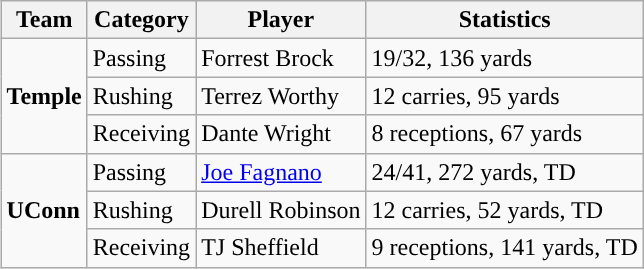<table class="wikitable" style="float: right;">
<tr>
<th>Team</th>
<th>Category</th>
<th>Player</th>
<th>Statistics</th>
</tr>
<tr>
<td rowspan=3><strong>Temple</strong></td>
<td>Passing</td>
<td>Forrest Brock</td>
<td>19/32, 136 yards</td>
</tr>
<tr>
<td>Rushing</td>
<td>Terrez Worthy</td>
<td>12 carries, 95 yards</td>
</tr>
<tr>
<td>Receiving</td>
<td>Dante Wright</td>
<td>8 receptions, 67 yards</td>
</tr>
<tr>
<td rowspan=3><strong>UConn</strong></td>
<td>Passing</td>
<td><a href='#'>Joe Fagnano</a></td>
<td>24/41, 272 yards, TD</td>
</tr>
<tr>
<td>Rushing</td>
<td>Durell Robinson</td>
<td>12 carries, 52 yards, TD</td>
</tr>
<tr>
<td>Receiving</td>
<td>TJ Sheffield</td>
<td>9 receptions, 141 yards, TD</td>
</tr>
</table>
